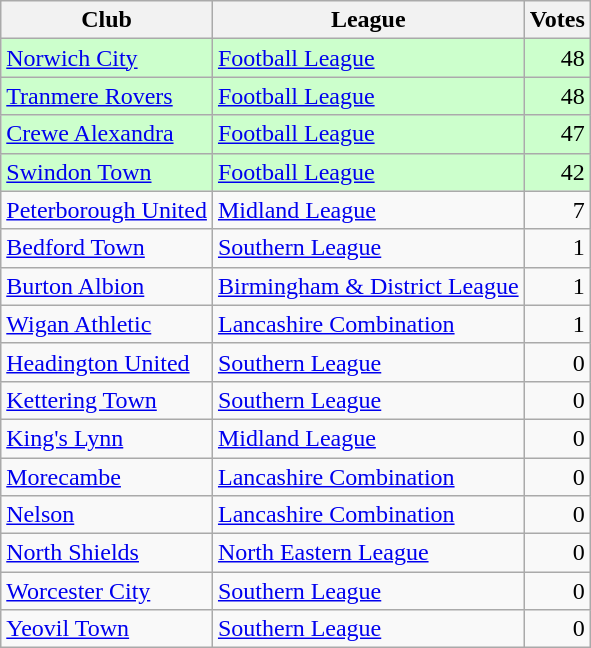<table class=wikitable style=text-align:left>
<tr>
<th>Club</th>
<th>League</th>
<th>Votes</th>
</tr>
<tr bgcolor=ccffcc>
<td><a href='#'>Norwich City</a></td>
<td><a href='#'>Football League</a></td>
<td align=right>48</td>
</tr>
<tr bgcolor=ccffcc>
<td><a href='#'>Tranmere Rovers</a></td>
<td><a href='#'>Football League</a></td>
<td align=right>48</td>
</tr>
<tr bgcolor=ccffcc>
<td><a href='#'>Crewe Alexandra</a></td>
<td><a href='#'>Football League</a></td>
<td align=right>47</td>
</tr>
<tr bgcolor=ccffcc>
<td><a href='#'>Swindon Town</a></td>
<td><a href='#'>Football League</a></td>
<td align=right>42</td>
</tr>
<tr>
<td><a href='#'>Peterborough United</a></td>
<td><a href='#'>Midland League</a></td>
<td align=right>7</td>
</tr>
<tr>
<td><a href='#'>Bedford Town</a></td>
<td><a href='#'>Southern League</a></td>
<td align=right>1</td>
</tr>
<tr>
<td><a href='#'>Burton Albion</a></td>
<td><a href='#'>Birmingham & District League</a></td>
<td align=right>1</td>
</tr>
<tr>
<td><a href='#'>Wigan Athletic</a></td>
<td><a href='#'>Lancashire Combination</a></td>
<td align=right>1</td>
</tr>
<tr>
<td><a href='#'>Headington United</a></td>
<td><a href='#'>Southern League</a></td>
<td align=right>0</td>
</tr>
<tr>
<td><a href='#'>Kettering Town</a></td>
<td><a href='#'>Southern League</a></td>
<td align=right>0</td>
</tr>
<tr>
<td><a href='#'>King's Lynn</a></td>
<td><a href='#'>Midland League</a></td>
<td align=right>0</td>
</tr>
<tr>
<td><a href='#'>Morecambe</a></td>
<td><a href='#'>Lancashire Combination</a></td>
<td align=right>0</td>
</tr>
<tr>
<td><a href='#'>Nelson</a></td>
<td><a href='#'>Lancashire Combination</a></td>
<td align=right>0</td>
</tr>
<tr>
<td><a href='#'>North Shields</a></td>
<td><a href='#'>North Eastern League</a></td>
<td align=right>0</td>
</tr>
<tr>
<td><a href='#'>Worcester City</a></td>
<td><a href='#'>Southern League</a></td>
<td align=right>0</td>
</tr>
<tr>
<td><a href='#'>Yeovil Town</a></td>
<td><a href='#'>Southern League</a></td>
<td align=right>0</td>
</tr>
</table>
